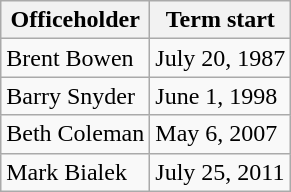<table class="wikitable sortable">
<tr style="vertical-align:bottom;">
<th>Officeholder</th>
<th>Term start</th>
</tr>
<tr>
<td>Brent Bowen</td>
<td>July 20, 1987</td>
</tr>
<tr>
<td>Barry Snyder</td>
<td>June 1, 1998</td>
</tr>
<tr>
<td>Beth Coleman</td>
<td>May 6, 2007</td>
</tr>
<tr>
<td>Mark Bialek</td>
<td>July 25, 2011</td>
</tr>
</table>
